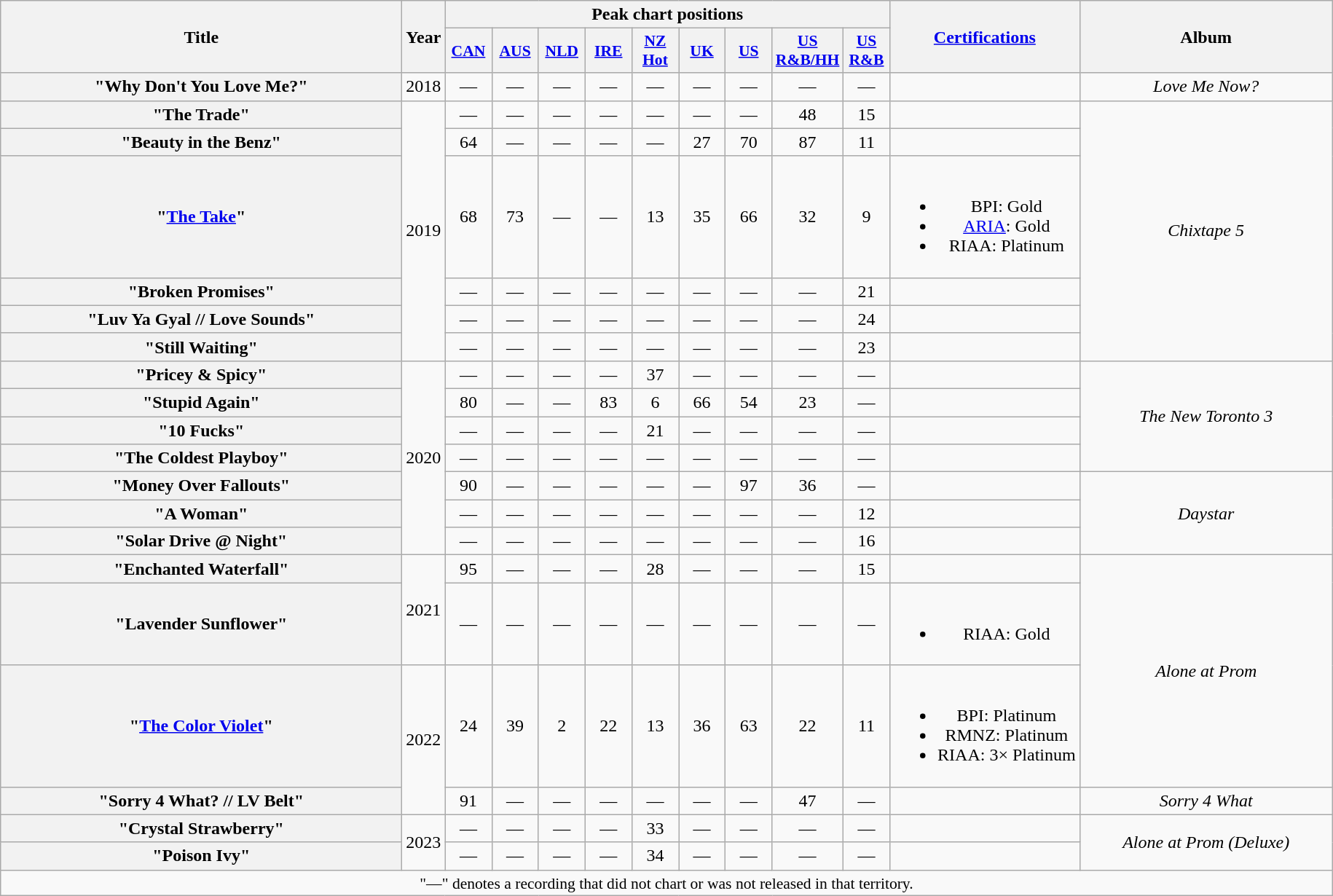<table class="wikitable plainrowheaders" style="text-align:center;">
<tr>
<th scope="col" rowspan="2" style="width:22.5em;">Title</th>
<th scope="col" rowspan="2">Year</th>
<th scope="col" colspan="9">Peak chart positions</th>
<th scope="col" rowspan="2"><a href='#'>Certifications</a></th>
<th scope="col" rowspan="2" style="width:14em;">Album</th>
</tr>
<tr>
<th scope="col" style="width:2.5em;font-size:90%;"><a href='#'>CAN</a><br></th>
<th scope="col" style="width:2.5em;font-size:90%;"><a href='#'>AUS</a><br></th>
<th scope="col" style="width:2.5em;font-size:90%;"><a href='#'>NLD</a><br></th>
<th scope="col" style="width:2.5em;font-size:90%;"><a href='#'>IRE</a><br></th>
<th scope="col" style="width:2.5em;font-size:90%;"><a href='#'>NZ<br>Hot</a><br></th>
<th scope="col" style="width:2.5em;font-size:90%;"><a href='#'>UK</a><br></th>
<th scope="col" style="width:2.5em;font-size:90%;"><a href='#'>US</a><br></th>
<th scope="col" style="width:2.5em;font-size:90%;"><a href='#'>US<br>R&B/HH</a><br></th>
<th scope="col" style="width:2.5em;font-size:90%;"><a href='#'>US R&B</a><br></th>
</tr>
<tr>
<th scope="row">"Why Don't You Love Me?"</th>
<td>2018</td>
<td>—</td>
<td>—</td>
<td>—</td>
<td>—</td>
<td>—</td>
<td>—</td>
<td>—</td>
<td>—</td>
<td>—</td>
<td></td>
<td><em>Love Me Now?</em></td>
</tr>
<tr>
<th scope="row">"The Trade"<br></th>
<td rowspan="6">2019</td>
<td>—</td>
<td>—</td>
<td>—</td>
<td>—</td>
<td>—</td>
<td>—</td>
<td>—</td>
<td>48</td>
<td>15</td>
<td></td>
<td rowspan="6"><em>Chixtape 5</em></td>
</tr>
<tr>
<th scope="row">"Beauty in the Benz"<br></th>
<td>64</td>
<td>—</td>
<td>—</td>
<td>—</td>
<td>—</td>
<td>27</td>
<td>70</td>
<td>87</td>
<td>11</td>
<td></td>
</tr>
<tr>
<th scope="row">"<a href='#'>The Take</a>"<br></th>
<td>68</td>
<td>73</td>
<td>—</td>
<td>—</td>
<td>13</td>
<td>35</td>
<td>66</td>
<td>32</td>
<td>9</td>
<td><br><ul><li>BPI: Gold</li><li><a href='#'>ARIA</a>: Gold</li><li>RIAA: Platinum</li></ul></td>
</tr>
<tr>
<th scope="row">"Broken Promises"</th>
<td>—</td>
<td>—</td>
<td>—</td>
<td>—</td>
<td>—</td>
<td>—</td>
<td>—</td>
<td>—</td>
<td>21</td>
<td></td>
</tr>
<tr>
<th scope="row">"Luv Ya Gyal // Love Sounds"<br></th>
<td>—</td>
<td>—</td>
<td>—</td>
<td>—</td>
<td>—</td>
<td>—</td>
<td>—</td>
<td>—</td>
<td>24</td>
<td></td>
</tr>
<tr>
<th scope="row">"Still Waiting"<br></th>
<td>—</td>
<td>—</td>
<td>—</td>
<td>—</td>
<td>—</td>
<td>—</td>
<td>—</td>
<td>—</td>
<td>23</td>
<td></td>
</tr>
<tr>
<th scope="row">"Pricey & Spicy"</th>
<td rowspan="7">2020</td>
<td>—</td>
<td>—</td>
<td>—</td>
<td>—</td>
<td>37</td>
<td>—</td>
<td>—</td>
<td>—</td>
<td>—</td>
<td></td>
<td rowspan="4"><em>The New Toronto 3</em></td>
</tr>
<tr>
<th scope="row">"Stupid Again"</th>
<td>80</td>
<td>—</td>
<td>—</td>
<td>83</td>
<td>6</td>
<td>66</td>
<td>54</td>
<td>23</td>
<td>—</td>
<td></td>
</tr>
<tr>
<th scope="row">"10 Fucks"<br></th>
<td>—</td>
<td>—</td>
<td>—</td>
<td>—</td>
<td>21</td>
<td>—</td>
<td>—</td>
<td>—</td>
<td>—</td>
<td></td>
</tr>
<tr>
<th scope="row">"The Coldest Playboy"</th>
<td>—</td>
<td>—</td>
<td>—</td>
<td>—</td>
<td>—</td>
<td>—</td>
<td>—</td>
<td>—</td>
<td>—</td>
<td></td>
</tr>
<tr>
<th scope="row">"Money Over Fallouts"</th>
<td>90</td>
<td>—</td>
<td>—</td>
<td>—</td>
<td>—</td>
<td>—</td>
<td>97</td>
<td>36</td>
<td>—</td>
<td></td>
<td rowspan="3"><em>Daystar</em></td>
</tr>
<tr>
<th scope="row">"A Woman"</th>
<td>—</td>
<td>—</td>
<td>—</td>
<td>—</td>
<td>—</td>
<td>—</td>
<td>—</td>
<td>—</td>
<td>12</td>
<td></td>
</tr>
<tr>
<th scope="row">"Solar Drive @ Night"</th>
<td>—</td>
<td>—</td>
<td>—</td>
<td>—</td>
<td>—</td>
<td>—</td>
<td>—</td>
<td>—</td>
<td>16</td>
<td></td>
</tr>
<tr>
<th scope="row">"Enchanted Waterfall"</th>
<td rowspan="2">2021</td>
<td>95</td>
<td>—</td>
<td>—</td>
<td>—</td>
<td>28</td>
<td>—</td>
<td>—</td>
<td>—</td>
<td>15</td>
<td></td>
<td rowspan="3"><em>Alone at Prom</em></td>
</tr>
<tr>
<th scope="row">"Lavender Sunflower"</th>
<td>—</td>
<td>—</td>
<td>—</td>
<td>—</td>
<td>—</td>
<td>—</td>
<td>—</td>
<td>—</td>
<td>—</td>
<td><br><ul><li>RIAA: Gold</li></ul></td>
</tr>
<tr>
<th scope="row">"<a href='#'>The Color Violet</a>"</th>
<td rowspan="2">2022</td>
<td>24</td>
<td>39</td>
<td>2</td>
<td>22</td>
<td>13</td>
<td>36</td>
<td>63</td>
<td>22</td>
<td>11</td>
<td><br><ul><li>BPI: Platinum</li><li>RMNZ: Platinum</li><li>RIAA: 3× Platinum</li></ul></td>
</tr>
<tr>
<th scope="row">"Sorry 4 What? // LV Belt"</th>
<td>91</td>
<td>—</td>
<td>—</td>
<td>—</td>
<td>—</td>
<td>—</td>
<td>—</td>
<td>47</td>
<td>—</td>
<td></td>
<td><em>Sorry 4 What</em></td>
</tr>
<tr>
<th scope="row">"Crystal Strawberry"</th>
<td rowspan="2">2023</td>
<td>—</td>
<td>—</td>
<td>—</td>
<td>—</td>
<td>33</td>
<td>—</td>
<td>—</td>
<td>—</td>
<td>—</td>
<td></td>
<td rowspan="2"><em>Alone at Prom (Deluxe)</em></td>
</tr>
<tr>
<th scope="row">"Poison Ivy"</th>
<td>—</td>
<td>—</td>
<td>—</td>
<td>—</td>
<td>34</td>
<td>—</td>
<td>—</td>
<td>—</td>
<td>—</td>
<td></td>
</tr>
<tr>
<td colspan="16" style="font-size:90%">"—" denotes a recording that did not chart or was not released in that territory.</td>
</tr>
</table>
